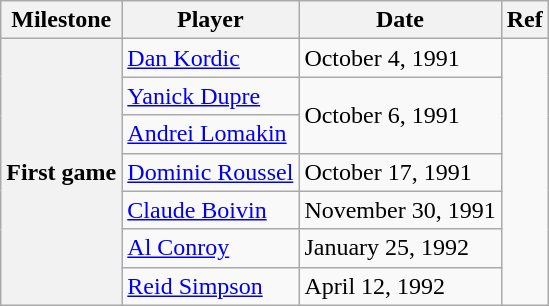<table class="wikitable">
<tr>
<th scope="col">Milestone</th>
<th scope="col">Player</th>
<th scope="col">Date</th>
<th scope="col">Ref</th>
</tr>
<tr>
<th rowspan=7>First game</th>
<td><a href='#'>Dan Kordic</a></td>
<td>October 4, 1991</td>
<td rowspan=7></td>
</tr>
<tr>
<td><a href='#'>Yanick Dupre</a></td>
<td rowspan=2>October 6, 1991</td>
</tr>
<tr>
<td><a href='#'>Andrei Lomakin</a></td>
</tr>
<tr>
<td><a href='#'>Dominic Roussel</a></td>
<td>October 17, 1991</td>
</tr>
<tr>
<td><a href='#'>Claude Boivin</a></td>
<td>November 30, 1991</td>
</tr>
<tr>
<td><a href='#'>Al Conroy</a></td>
<td>January 25, 1992</td>
</tr>
<tr>
<td><a href='#'>Reid Simpson</a></td>
<td>April 12, 1992</td>
</tr>
</table>
